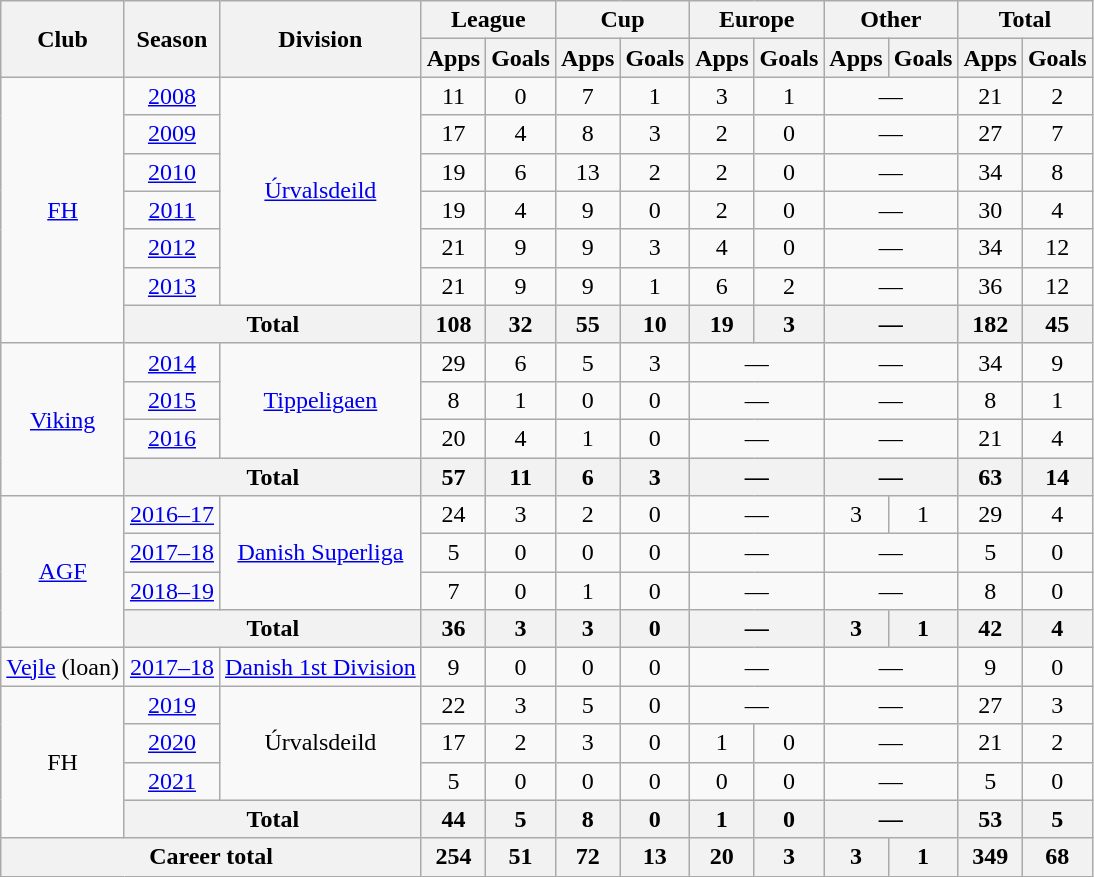<table class="wikitable" style="text-align: center;">
<tr>
<th rowspan="2">Club</th>
<th rowspan="2">Season</th>
<th rowspan="2">Division</th>
<th colspan="2">League</th>
<th colspan="2">Cup</th>
<th colspan="2">Europe</th>
<th colspan="2">Other</th>
<th colspan="2">Total</th>
</tr>
<tr>
<th>Apps</th>
<th>Goals</th>
<th>Apps</th>
<th>Goals</th>
<th>Apps</th>
<th>Goals</th>
<th>Apps</th>
<th>Goals</th>
<th>Apps</th>
<th>Goals</th>
</tr>
<tr>
<td rowspan="7"><a href='#'>FH</a></td>
<td><a href='#'>2008</a></td>
<td rowspan="6"><a href='#'>Úrvalsdeild</a></td>
<td>11</td>
<td>0</td>
<td>7</td>
<td>1</td>
<td>3</td>
<td>1</td>
<td colspan="2">—</td>
<td>21</td>
<td>2</td>
</tr>
<tr>
<td><a href='#'>2009</a></td>
<td>17</td>
<td>4</td>
<td>8</td>
<td>3</td>
<td>2</td>
<td>0</td>
<td colspan="2">—</td>
<td>27</td>
<td>7</td>
</tr>
<tr>
<td><a href='#'>2010</a></td>
<td>19</td>
<td>6</td>
<td>13</td>
<td>2</td>
<td>2</td>
<td>0</td>
<td colspan="2">—</td>
<td>34</td>
<td>8</td>
</tr>
<tr>
<td><a href='#'>2011</a></td>
<td>19</td>
<td>4</td>
<td>9</td>
<td>0</td>
<td>2</td>
<td>0</td>
<td colspan="2">—</td>
<td>30</td>
<td>4</td>
</tr>
<tr>
<td><a href='#'>2012</a></td>
<td>21</td>
<td>9</td>
<td>9</td>
<td>3</td>
<td>4</td>
<td>0</td>
<td colspan="2">—</td>
<td>34</td>
<td>12</td>
</tr>
<tr>
<td><a href='#'>2013</a></td>
<td>21</td>
<td>9</td>
<td>9</td>
<td>1</td>
<td>6</td>
<td>2</td>
<td colspan="2">—</td>
<td>36</td>
<td>12</td>
</tr>
<tr>
<th colspan="2">Total</th>
<th>108</th>
<th>32</th>
<th>55</th>
<th>10</th>
<th>19</th>
<th>3</th>
<th colspan="2">—</th>
<th>182</th>
<th>45</th>
</tr>
<tr>
<td rowspan="4"><a href='#'>Viking</a></td>
<td><a href='#'>2014</a></td>
<td rowspan="3"><a href='#'>Tippeligaen</a></td>
<td>29</td>
<td>6</td>
<td>5</td>
<td>3</td>
<td colspan="2">—</td>
<td colspan="2">—</td>
<td>34</td>
<td>9</td>
</tr>
<tr>
<td><a href='#'>2015</a></td>
<td>8</td>
<td>1</td>
<td>0</td>
<td>0</td>
<td colspan="2">—</td>
<td colspan="2">—</td>
<td>8</td>
<td>1</td>
</tr>
<tr>
<td><a href='#'>2016</a></td>
<td>20</td>
<td>4</td>
<td>1</td>
<td>0</td>
<td colspan="2">—</td>
<td colspan="2">—</td>
<td>21</td>
<td>4</td>
</tr>
<tr>
<th colspan="2">Total</th>
<th>57</th>
<th>11</th>
<th>6</th>
<th>3</th>
<th colspan="2">—</th>
<th colspan="2">—</th>
<th>63</th>
<th>14</th>
</tr>
<tr>
<td rowspan="4"><a href='#'>AGF</a></td>
<td><a href='#'>2016–17</a></td>
<td rowspan="3"><a href='#'>Danish Superliga</a></td>
<td>24</td>
<td>3</td>
<td>2</td>
<td>0</td>
<td colspan="2">—</td>
<td>3</td>
<td>1</td>
<td>29</td>
<td>4</td>
</tr>
<tr>
<td><a href='#'>2017–18</a></td>
<td>5</td>
<td>0</td>
<td>0</td>
<td>0</td>
<td colspan="2">—</td>
<td colspan="2">—</td>
<td>5</td>
<td>0</td>
</tr>
<tr>
<td><a href='#'>2018–19</a></td>
<td>7</td>
<td>0</td>
<td>1</td>
<td>0</td>
<td colspan="2">—</td>
<td colspan="2">—</td>
<td>8</td>
<td>0</td>
</tr>
<tr>
<th colspan="2">Total</th>
<th>36</th>
<th>3</th>
<th>3</th>
<th>0</th>
<th colspan="2">—</th>
<th>3</th>
<th>1</th>
<th>42</th>
<th>4</th>
</tr>
<tr>
<td><a href='#'>Vejle</a> (loan)</td>
<td><a href='#'>2017–18</a></td>
<td><a href='#'>Danish 1st Division</a></td>
<td>9</td>
<td>0</td>
<td>0</td>
<td>0</td>
<td colspan="2">—</td>
<td colspan="2">—</td>
<td>9</td>
<td>0</td>
</tr>
<tr>
<td rowspan="4">FH</td>
<td><a href='#'>2019</a></td>
<td rowspan="3">Úrvalsdeild</td>
<td>22</td>
<td>3</td>
<td>5</td>
<td>0</td>
<td colspan="2">—</td>
<td colspan="2">—</td>
<td>27</td>
<td>3</td>
</tr>
<tr>
<td><a href='#'>2020</a></td>
<td>17</td>
<td>2</td>
<td>3</td>
<td>0</td>
<td>1</td>
<td>0</td>
<td colspan="2">—</td>
<td>21</td>
<td>2</td>
</tr>
<tr>
<td><a href='#'>2021</a></td>
<td>5</td>
<td>0</td>
<td>0</td>
<td>0</td>
<td>0</td>
<td>0</td>
<td colspan="2">—</td>
<td>5</td>
<td>0</td>
</tr>
<tr>
<th colspan="2">Total</th>
<th>44</th>
<th>5</th>
<th>8</th>
<th>0</th>
<th>1</th>
<th>0</th>
<th colspan="2">—</th>
<th>53</th>
<th>5</th>
</tr>
<tr>
<th colspan="3">Career total</th>
<th>254</th>
<th>51</th>
<th>72</th>
<th>13</th>
<th>20</th>
<th>3</th>
<th>3</th>
<th>1</th>
<th>349</th>
<th>68</th>
</tr>
</table>
